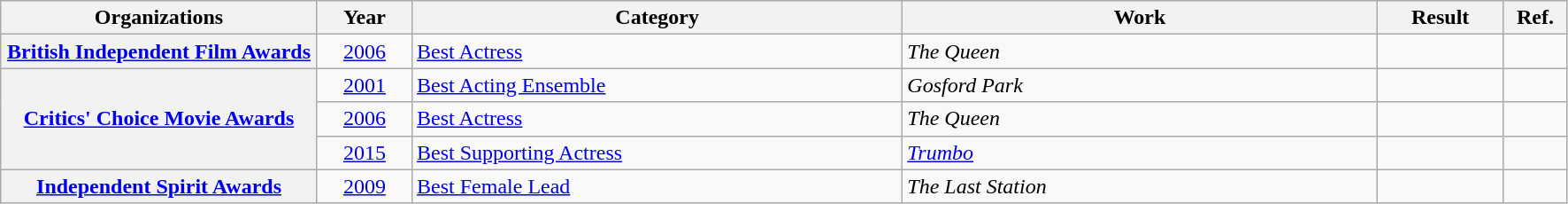<table class="wikitable sortable plainrowheaders">
<tr>
<th scope="col" style="width:20%;">Organizations</th>
<th scope="col" style="width:6%;">Year</th>
<th scope="col" style="width:31%;">Category</th>
<th scope="col" style="width:30%;">Work</th>
<th scope="col" style="width:8%;">Result</th>
<th scope="col" style="width:4%;" class="unsortable">Ref.</th>
</tr>
<tr>
<th rowspan="1" scope="row"><a href='#'>British Independent Film Awards</a></th>
<td style="text-align:center;"><a href='#'>2006</a></td>
<td><a href='#'>Best Actress</a></td>
<td><em>The Queen</em></td>
<td></td>
<td></td>
</tr>
<tr>
<th rowspan="3" scope="row"><a href='#'>Critics' Choice Movie Awards</a></th>
<td style="text-align:center;"><a href='#'>2001</a></td>
<td><a href='#'>Best Acting Ensemble</a></td>
<td><em>Gosford Park</em></td>
<td></td>
<td></td>
</tr>
<tr>
<td style="text-align:center;"><a href='#'>2006</a></td>
<td><a href='#'>Best Actress</a></td>
<td><em>The Queen</em></td>
<td></td>
<td></td>
</tr>
<tr>
<td style="text-align:center;"><a href='#'>2015</a></td>
<td><a href='#'>Best Supporting Actress</a></td>
<td><em><a href='#'>Trumbo</a></em></td>
<td></td>
<td></td>
</tr>
<tr>
<th rowspan="1" scope="row"><a href='#'>Independent Spirit Awards</a></th>
<td style="text-align:center;"><a href='#'>2009</a></td>
<td><a href='#'>Best Female Lead</a></td>
<td><em>The Last Station</em></td>
<td></td>
<td></td>
</tr>
</table>
